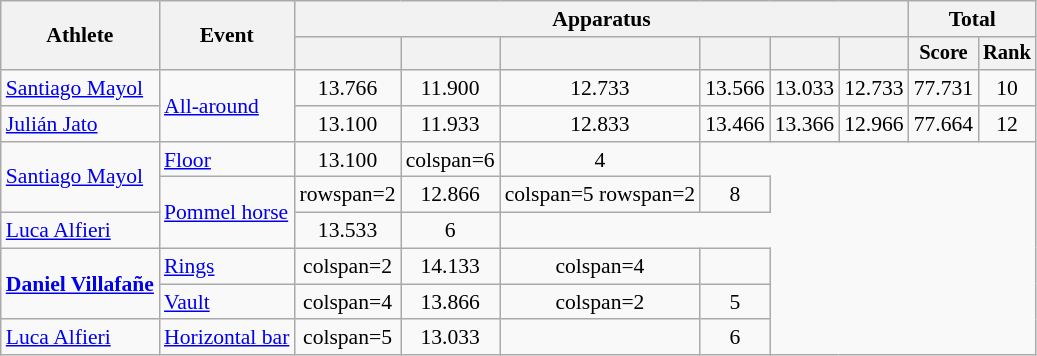<table class=wikitable style=font-size:90%;text-align:center>
<tr>
<th rowspan=2>Athlete</th>
<th rowspan=2>Event</th>
<th colspan=6>Apparatus</th>
<th colspan=2>Total</th>
</tr>
<tr style=font-size:95%>
<th></th>
<th></th>
<th></th>
<th></th>
<th></th>
<th></th>
<th>Score</th>
<th>Rank</th>
</tr>
<tr>
<td align=left><a href='#'>Santiago Mayol</a></td>
<td align=left rowspan=2><a href='#'>All-around</a></td>
<td>13.766</td>
<td>11.900</td>
<td>12.733</td>
<td>13.566</td>
<td>13.033</td>
<td>12.733</td>
<td>77.731</td>
<td>10</td>
</tr>
<tr>
<td align=left><a href='#'>Julián Jato</a></td>
<td>13.100</td>
<td>11.933</td>
<td>12.833</td>
<td>13.466</td>
<td>13.366</td>
<td>12.966</td>
<td>77.664</td>
<td>12</td>
</tr>
<tr>
<td align=left rowspan=2><a href='#'>Santiago Mayol</a></td>
<td align=left><a href='#'>Floor</a></td>
<td>13.100</td>
<td>colspan=6 </td>
<td>4</td>
</tr>
<tr>
<td align=left rowspan=2><a href='#'>Pommel horse</a></td>
<td>rowspan=2 </td>
<td>12.866</td>
<td>colspan=5 rowspan=2 </td>
<td>8</td>
</tr>
<tr>
<td align=left><a href='#'>Luca Alfieri</a></td>
<td>13.533</td>
<td>6</td>
</tr>
<tr>
<td align=left rowspan=2><strong><a href='#'>Daniel Villafañe</a></strong></td>
<td align=left><a href='#'>Rings</a></td>
<td>colspan=2 </td>
<td>14.133</td>
<td>colspan=4 </td>
<td></td>
</tr>
<tr>
<td align=left><a href='#'>Vault</a></td>
<td>colspan=4 </td>
<td>13.866</td>
<td>colspan=2 </td>
<td>5</td>
</tr>
<tr>
<td align=left><a href='#'>Luca Alfieri</a></td>
<td align=left><a href='#'>Horizontal bar</a></td>
<td>colspan=5 </td>
<td>13.033</td>
<td></td>
<td>6</td>
</tr>
</table>
